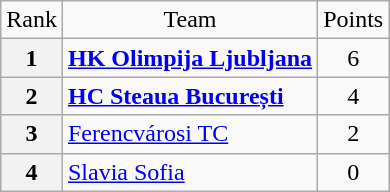<table class="wikitable" style="text-align: center;">
<tr>
<td>Rank</td>
<td>Team</td>
<td>Points</td>
</tr>
<tr>
<th>1</th>
<td style="text-align: left;"> <strong><a href='#'>HK Olimpija Ljubljana</a></strong></td>
<td>6</td>
</tr>
<tr>
<th>2</th>
<td style="text-align: left;"> <strong><a href='#'>HC Steaua București</a></strong></td>
<td>4</td>
</tr>
<tr>
<th>3</th>
<td style="text-align: left;"> <a href='#'>Ferencvárosi TC</a></td>
<td>2</td>
</tr>
<tr>
<th>4</th>
<td style="text-align: left;"> <a href='#'>Slavia Sofia</a></td>
<td>0</td>
</tr>
</table>
